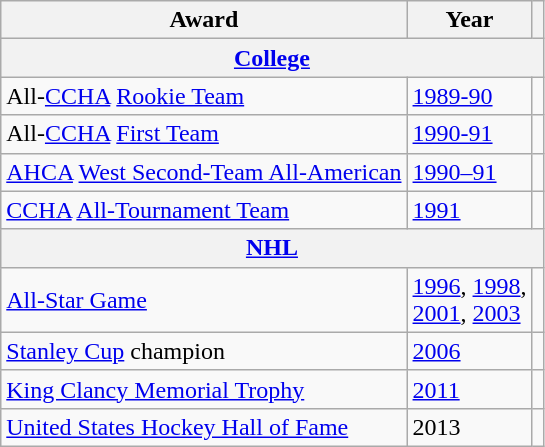<table class="wikitable">
<tr>
<th>Award</th>
<th>Year</th>
<th></th>
</tr>
<tr>
<th colspan="3"><a href='#'>College</a></th>
</tr>
<tr>
<td>All-<a href='#'>CCHA</a> <a href='#'>Rookie Team</a></td>
<td><a href='#'>1989-90</a></td>
<td></td>
</tr>
<tr>
<td>All-<a href='#'>CCHA</a> <a href='#'>First Team</a></td>
<td><a href='#'>1990-91</a></td>
<td></td>
</tr>
<tr>
<td><a href='#'>AHCA</a> <a href='#'>West Second-Team All-American</a></td>
<td><a href='#'>1990–91</a></td>
<td></td>
</tr>
<tr>
<td><a href='#'>CCHA</a> <a href='#'>All-Tournament Team</a></td>
<td><a href='#'>1991</a></td>
<td></td>
</tr>
<tr>
<th colspan="3"><a href='#'>NHL</a></th>
</tr>
<tr>
<td><a href='#'>All-Star Game</a></td>
<td><a href='#'>1996</a>, <a href='#'>1998</a>,<br><a href='#'>2001</a>, <a href='#'>2003</a></td>
<td></td>
</tr>
<tr>
<td><a href='#'>Stanley Cup</a> champion</td>
<td><a href='#'>2006</a></td>
<td></td>
</tr>
<tr>
<td><a href='#'>King Clancy Memorial Trophy</a></td>
<td><a href='#'>2011</a></td>
<td></td>
</tr>
<tr>
<td><a href='#'>United States Hockey Hall of Fame</a></td>
<td>2013</td>
<td></td>
</tr>
</table>
